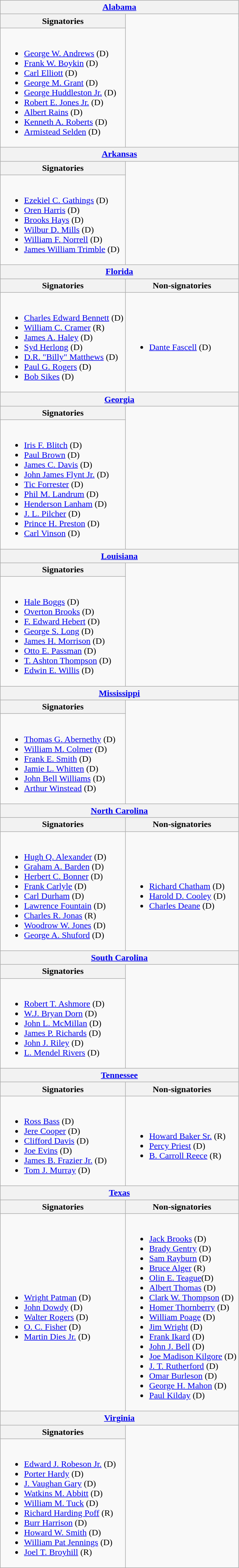<table class="wikitable">
<tr>
<th colspan=2><a href='#'>Alabama</a></th>
</tr>
<tr>
<th>Signatories</th>
</tr>
<tr>
<td><br><ul><li><a href='#'>George W. Andrews</a> (D)</li><li><a href='#'>Frank W. Boykin</a> (D)</li><li><a href='#'>Carl Elliott</a> (D)</li><li><a href='#'>George M. Grant</a> (D)</li><li><a href='#'>George Huddleston Jr.</a> (D)</li><li><a href='#'>Robert E. Jones Jr.</a> (D)</li><li><a href='#'>Albert Rains</a> (D)</li><li><a href='#'>Kenneth A. Roberts</a> (D)</li><li><a href='#'>Armistead Selden</a> (D)</li></ul></td>
</tr>
<tr>
<th colspan=2><a href='#'>Arkansas</a></th>
</tr>
<tr>
<th>Signatories</th>
</tr>
<tr>
<td><br><ul><li><a href='#'>Ezekiel C. Gathings</a> (D)</li><li><a href='#'>Oren Harris</a> (D)</li><li><a href='#'>Brooks Hays</a> (D)</li><li><a href='#'>Wilbur D. Mills</a> (D)</li><li><a href='#'>William F. Norrell</a> (D)</li><li><a href='#'>James William Trimble</a> (D)</li></ul></td>
</tr>
<tr>
<th colspan=2><a href='#'>Florida</a></th>
</tr>
<tr>
<th>Signatories</th>
<th>Non-signatories</th>
</tr>
<tr>
<td><br><ul><li><a href='#'>Charles Edward Bennett</a> (D)</li><li><a href='#'>William C. Cramer</a> (R)</li><li><a href='#'>James A. Haley</a> (D)</li><li><a href='#'>Syd Herlong</a> (D)</li><li><a href='#'>D.R. "Billy" Matthews</a> (D)</li><li><a href='#'>Paul G. Rogers</a> (D)</li><li><a href='#'>Bob Sikes</a> (D)</li></ul></td>
<td><br><ul><li><a href='#'>Dante Fascell</a> (D)</li></ul></td>
</tr>
<tr>
<th colspan=2><a href='#'>Georgia</a></th>
</tr>
<tr>
<th>Signatories</th>
</tr>
<tr>
<td><br><ul><li><a href='#'>Iris F. Blitch</a> (D)</li><li><a href='#'>Paul Brown</a> (D)</li><li><a href='#'>James C. Davis</a> (D)</li><li><a href='#'>John James Flynt Jr.</a> (D)</li><li><a href='#'>Tic Forrester</a> (D)</li><li><a href='#'>Phil M. Landrum</a> (D)</li><li><a href='#'>Henderson Lanham</a> (D)</li><li><a href='#'>J. L. Pilcher</a> (D)</li><li><a href='#'>Prince H. Preston</a> (D)</li><li><a href='#'>Carl Vinson</a> (D)</li></ul></td>
</tr>
<tr>
<th colspan=2><a href='#'>Louisiana</a></th>
</tr>
<tr>
<th>Signatories</th>
</tr>
<tr>
<td><br><ul><li><a href='#'>Hale Boggs</a> (D)</li><li><a href='#'>Overton Brooks</a> (D)</li><li><a href='#'>F. Edward Hebert</a> (D)</li><li><a href='#'>George S. Long</a> (D)</li><li><a href='#'>James H. Morrison</a> (D)</li><li><a href='#'>Otto E. Passman</a> (D)</li><li><a href='#'>T. Ashton Thompson</a> (D)</li><li><a href='#'>Edwin E. Willis</a> (D)</li></ul></td>
</tr>
<tr>
<th colspan=2><a href='#'>Mississippi</a></th>
</tr>
<tr>
<th>Signatories</th>
</tr>
<tr>
<td><br><ul><li><a href='#'>Thomas G. Abernethy</a> (D)</li><li><a href='#'>William M. Colmer</a> (D)</li><li><a href='#'>Frank E. Smith</a> (D)</li><li><a href='#'>Jamie L. Whitten</a> (D)</li><li><a href='#'>John Bell Williams</a> (D)</li><li><a href='#'>Arthur Winstead</a> (D)</li></ul></td>
</tr>
<tr>
<th colspan=2><a href='#'>North Carolina</a></th>
</tr>
<tr>
<th>Signatories</th>
<th>Non-signatories</th>
</tr>
<tr>
<td><br><ul><li><a href='#'>Hugh Q. Alexander</a> (D)</li><li><a href='#'>Graham A. Barden</a> (D)</li><li><a href='#'>Herbert C. Bonner</a> (D)</li><li><a href='#'>Frank Carlyle</a> (D)</li><li><a href='#'>Carl Durham</a> (D)</li><li><a href='#'>Lawrence Fountain</a> (D)</li><li><a href='#'>Charles R. Jonas</a> (R)</li><li><a href='#'>Woodrow W. Jones</a> (D)</li><li><a href='#'>George A. Shuford</a> (D)</li></ul></td>
<td><br><ul><li><a href='#'>Richard Chatham</a> (D)</li><li><a href='#'>Harold D. Cooley</a> (D)</li><li><a href='#'>Charles Deane</a> (D)</li></ul></td>
</tr>
<tr>
<th colspan=2><a href='#'>South Carolina</a></th>
</tr>
<tr>
<th>Signatories</th>
</tr>
<tr>
<td><br><ul><li><a href='#'>Robert T. Ashmore</a> (D)</li><li><a href='#'>W.J. Bryan Dorn</a> (D)</li><li><a href='#'>John L. McMillan</a> (D)</li><li><a href='#'>James P. Richards</a> (D)</li><li><a href='#'>John J. Riley</a> (D)</li><li><a href='#'>L. Mendel Rivers</a> (D)</li></ul></td>
</tr>
<tr>
<th colspan=2><a href='#'>Tennessee</a></th>
</tr>
<tr>
<th>Signatories</th>
<th>Non-signatories</th>
</tr>
<tr>
<td><br><ul><li><a href='#'>Ross Bass</a> (D)</li><li><a href='#'>Jere Cooper</a> (D)</li><li><a href='#'>Clifford Davis</a> (D)</li><li><a href='#'>Joe Evins</a> (D)</li><li><a href='#'>James B. Frazier Jr.</a> (D)</li><li><a href='#'>Tom J. Murray</a> (D)</li></ul></td>
<td><br><ul><li><a href='#'>Howard Baker Sr.</a> (R)</li><li><a href='#'>Percy Priest</a> (D)</li><li><a href='#'>B. Carroll Reece</a> (R)</li></ul></td>
</tr>
<tr>
<th colspan=2><a href='#'>Texas</a></th>
</tr>
<tr>
<th>Signatories</th>
<th>Non-signatories</th>
</tr>
<tr>
<td><br><ul><li><a href='#'>Wright Patman</a> (D)</li><li><a href='#'>John Dowdy</a> (D)</li><li><a href='#'>Walter Rogers</a> (D)</li><li><a href='#'>O. C. Fisher</a> (D)</li><li><a href='#'>Martin Dies Jr.</a> (D)</li></ul></td>
<td><br><ul><li><a href='#'>Jack Brooks</a> (D)</li><li><a href='#'>Brady Gentry</a> (D)</li><li><a href='#'>Sam Rayburn</a> (D)</li><li><a href='#'>Bruce Alger</a> (R)</li><li><a href='#'>Olin E. Teague</a>(D)</li><li><a href='#'>Albert Thomas</a> (D)</li><li><a href='#'>Clark W. Thompson</a> (D)</li><li><a href='#'>Homer Thornberry</a> (D)</li><li><a href='#'>William Poage</a> (D)</li><li><a href='#'>Jim Wright</a> (D)</li><li><a href='#'>Frank Ikard</a> (D)</li><li><a href='#'>John J. Bell</a> (D)</li><li><a href='#'>Joe Madison Kilgore</a> (D)</li><li><a href='#'>J. T. Rutherford</a> (D)</li><li><a href='#'>Omar Burleson</a> (D)</li><li><a href='#'>George H. Mahon</a> (D)</li><li><a href='#'>Paul Kilday</a> (D)</li></ul></td>
</tr>
<tr>
<th colspan=2><a href='#'>Virginia</a></th>
</tr>
<tr>
<th>Signatories</th>
</tr>
<tr>
<td><br><ul><li><a href='#'>Edward J. Robeson Jr.</a> (D)</li><li><a href='#'>Porter Hardy</a> (D)</li><li><a href='#'>J. Vaughan Gary</a> (D)</li><li><a href='#'>Watkins M. Abbitt</a> (D)</li><li><a href='#'>William M. Tuck</a> (D)</li><li><a href='#'>Richard Harding Poff</a> (R)</li><li><a href='#'>Burr Harrison</a> (D)</li><li><a href='#'>Howard W. Smith</a> (D)</li><li><a href='#'>William Pat Jennings</a> (D)</li><li><a href='#'>Joel T. Broyhill</a> (R)</li></ul></td>
</tr>
</table>
